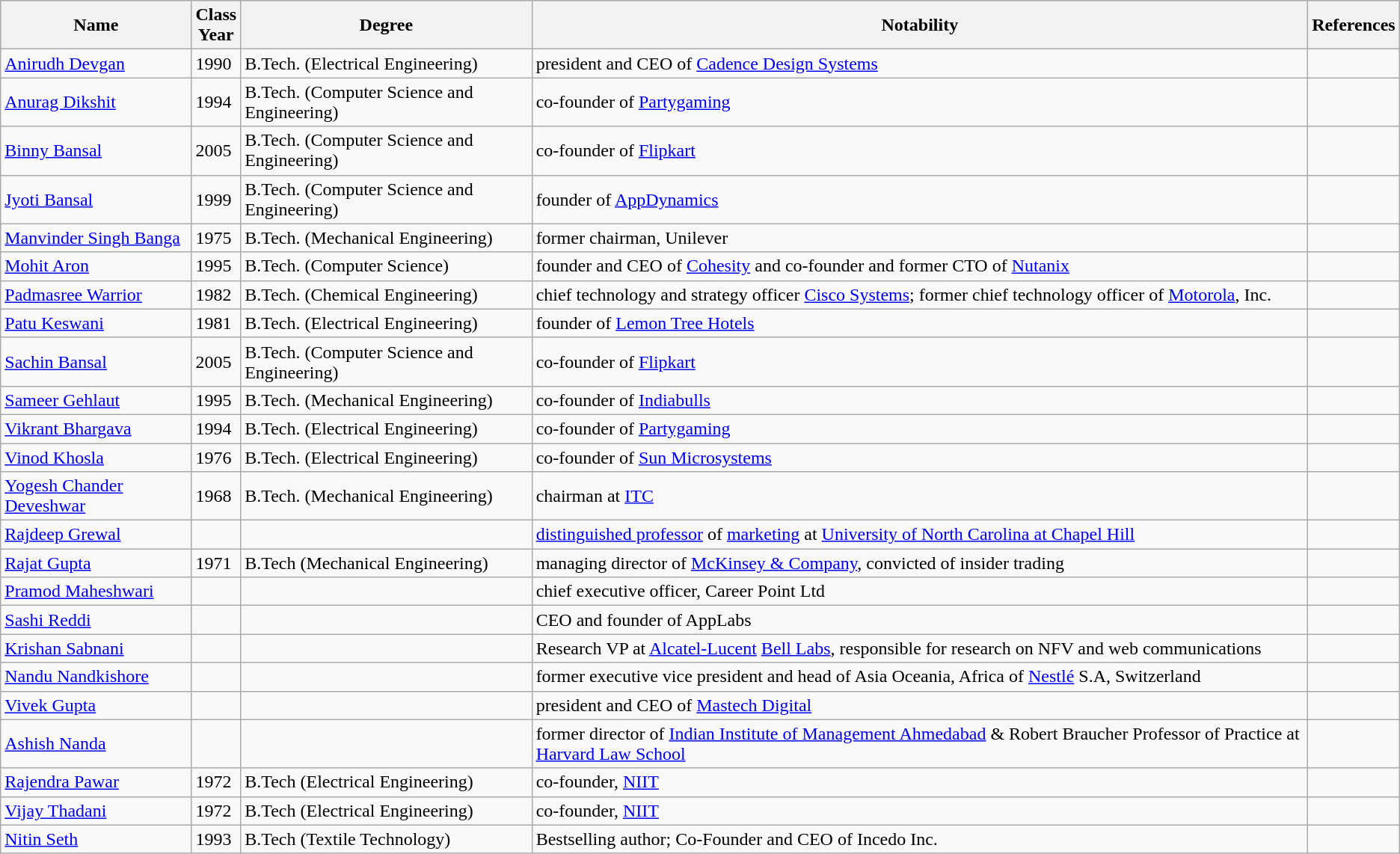<table class="wikitable sortable">
<tr>
<th>Name</th>
<th>Class<br>Year</th>
<th>Degree</th>
<th>Notability</th>
<th>References</th>
</tr>
<tr>
<td><a href='#'>Anirudh Devgan</a></td>
<td>1990</td>
<td>B.Tech. (Electrical Engineering)</td>
<td>president and CEO of <a href='#'>Cadence Design Systems</a></td>
<td></td>
</tr>
<tr>
<td><a href='#'>Anurag Dikshit</a></td>
<td>1994</td>
<td>B.Tech. (Computer Science and Engineering)</td>
<td>co-founder of <a href='#'>Partygaming</a></td>
<td></td>
</tr>
<tr>
<td><a href='#'>Binny Bansal</a></td>
<td>2005</td>
<td>B.Tech. (Computer Science and Engineering)</td>
<td>co-founder of <a href='#'>Flipkart</a></td>
<td></td>
</tr>
<tr>
<td><a href='#'>Jyoti Bansal</a></td>
<td>1999</td>
<td>B.Tech. (Computer Science and Engineering)</td>
<td>founder of <a href='#'>AppDynamics</a></td>
<td></td>
</tr>
<tr>
<td><a href='#'>Manvinder Singh Banga</a></td>
<td>1975</td>
<td>B.Tech. (Mechanical Engineering)</td>
<td>former chairman, Unilever</td>
<td></td>
</tr>
<tr>
<td><a href='#'>Mohit Aron</a></td>
<td>1995</td>
<td>B.Tech. (Computer Science)</td>
<td>founder and CEO of <a href='#'>Cohesity</a> and co-founder and former CTO of <a href='#'>Nutanix</a></td>
<td></td>
</tr>
<tr>
<td><a href='#'>Padmasree Warrior</a></td>
<td>1982</td>
<td>B.Tech. (Chemical Engineering)</td>
<td>chief technology and strategy officer <a href='#'>Cisco Systems</a>; former chief technology officer of <a href='#'>Motorola</a>, Inc.</td>
<td></td>
</tr>
<tr>
<td><a href='#'>Patu Keswani</a></td>
<td>1981</td>
<td>B.Tech. (Electrical Engineering)</td>
<td>founder of <a href='#'>Lemon Tree Hotels</a></td>
<td></td>
</tr>
<tr>
<td><a href='#'>Sachin Bansal</a></td>
<td>2005</td>
<td>B.Tech. (Computer Science and Engineering)</td>
<td>co-founder of <a href='#'>Flipkart</a></td>
<td></td>
</tr>
<tr>
<td><a href='#'>Sameer Gehlaut</a></td>
<td>1995</td>
<td>B.Tech. (Mechanical Engineering)</td>
<td>co-founder of <a href='#'>Indiabulls</a></td>
<td></td>
</tr>
<tr>
<td><a href='#'>Vikrant Bhargava</a></td>
<td>1994</td>
<td>B.Tech. (Electrical Engineering)</td>
<td>co-founder of <a href='#'>Partygaming</a></td>
<td></td>
</tr>
<tr>
<td><a href='#'>Vinod Khosla</a></td>
<td>1976</td>
<td>B.Tech. (Electrical Engineering)</td>
<td>co-founder of <a href='#'>Sun Microsystems</a></td>
<td></td>
</tr>
<tr>
<td><a href='#'>Yogesh Chander Deveshwar</a></td>
<td>1968</td>
<td>B.Tech. (Mechanical Engineering)</td>
<td>chairman at <a href='#'>ITC</a></td>
<td></td>
</tr>
<tr>
<td><a href='#'>Rajdeep Grewal</a></td>
<td></td>
<td></td>
<td><a href='#'>distinguished professor</a> of <a href='#'>marketing</a> at <a href='#'>University of North Carolina at Chapel Hill</a></td>
<td></td>
</tr>
<tr>
<td><a href='#'>Rajat Gupta</a></td>
<td>1971</td>
<td>B.Tech (Mechanical Engineering)</td>
<td>managing director of <a href='#'>McKinsey & Company</a>, convicted of insider trading</td>
<td></td>
</tr>
<tr>
<td><a href='#'>Pramod Maheshwari</a></td>
<td></td>
<td></td>
<td>chief executive officer, Career Point Ltd</td>
<td></td>
</tr>
<tr>
<td><a href='#'>Sashi Reddi</a></td>
<td></td>
<td></td>
<td>CEO and founder of AppLabs</td>
<td></td>
</tr>
<tr>
<td><a href='#'>Krishan Sabnani</a></td>
<td></td>
<td></td>
<td>Research VP at  <a href='#'>Alcatel-Lucent</a> <a href='#'>Bell Labs</a>, responsible for research on NFV and web communications</td>
<td></td>
</tr>
<tr>
<td><a href='#'>Nandu Nandkishore</a></td>
<td></td>
<td></td>
<td>former executive vice president and head of Asia Oceania, Africa of <a href='#'>Nestlé</a> S.A, Switzerland</td>
<td></td>
</tr>
<tr>
<td><a href='#'>Vivek Gupta</a></td>
<td></td>
<td></td>
<td>president and CEO of <a href='#'>Mastech Digital</a></td>
<td></td>
</tr>
<tr>
<td><a href='#'>Ashish Nanda</a></td>
<td></td>
<td></td>
<td>former director of <a href='#'>Indian Institute of Management Ahmedabad</a> & Robert Braucher Professor of Practice at <a href='#'>Harvard Law School</a></td>
<td></td>
</tr>
<tr>
<td><a href='#'>Rajendra Pawar</a></td>
<td>1972</td>
<td>B.Tech (Electrical Engineering)</td>
<td>co-founder, <a href='#'>NIIT</a></td>
<td></td>
</tr>
<tr>
<td><a href='#'>Vijay Thadani</a></td>
<td>1972</td>
<td>B.Tech (Electrical Engineering)</td>
<td>co-founder, <a href='#'>NIIT</a></td>
<td></td>
</tr>
<tr>
<td><a href='#'>Nitin Seth</a></td>
<td>1993</td>
<td>B.Tech (Textile Technology)</td>
<td>Bestselling author; Co-Founder and CEO of Incedo Inc.</td>
<td></td>
</tr>
</table>
